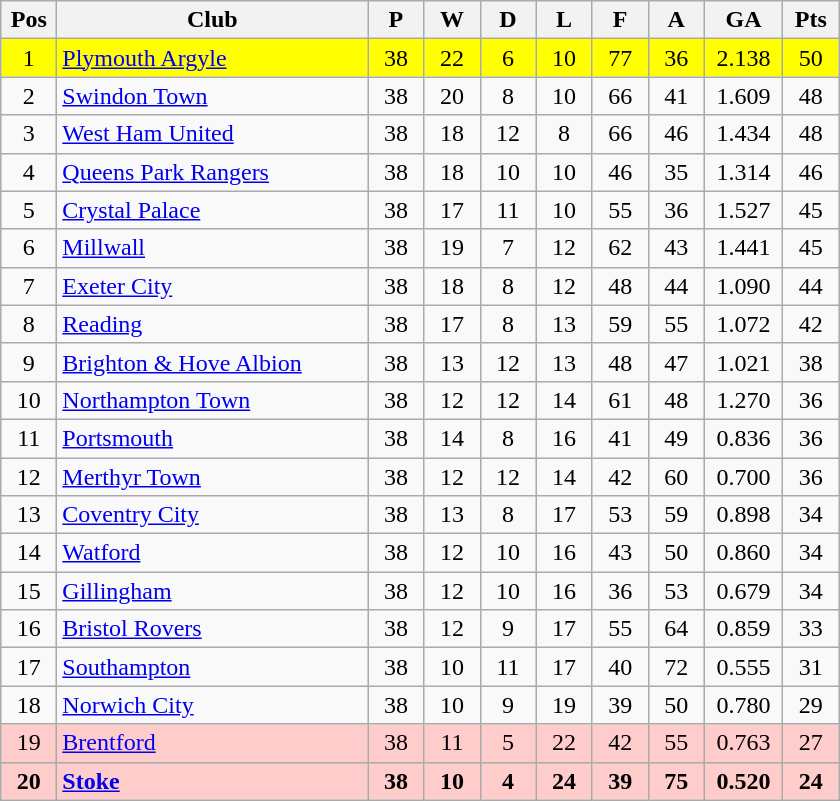<table class="wikitable" style="text-align:center">
<tr>
<th width="30">Pos</th>
<th width="200">Club</th>
<th width="30">P</th>
<th width="30">W</th>
<th width="30">D</th>
<th width="30">L</th>
<th width="30">F</th>
<th width="30">A</th>
<th width="45">GA</th>
<th width="30">Pts</th>
</tr>
<tr bgcolor="#FFFF00">
<td>1</td>
<td align=left><a href='#'>Plymouth Argyle</a></td>
<td>38</td>
<td>22</td>
<td>6</td>
<td>10</td>
<td>77</td>
<td>36</td>
<td>2.138</td>
<td>50</td>
</tr>
<tr>
<td>2</td>
<td align=left><a href='#'>Swindon Town</a></td>
<td>38</td>
<td>20</td>
<td>8</td>
<td>10</td>
<td>66</td>
<td>41</td>
<td>1.609</td>
<td>48</td>
</tr>
<tr>
<td>3</td>
<td align=left><a href='#'>West Ham United</a></td>
<td>38</td>
<td>18</td>
<td>12</td>
<td>8</td>
<td>66</td>
<td>46</td>
<td>1.434</td>
<td>48</td>
</tr>
<tr>
<td>4</td>
<td align=left><a href='#'>Queens Park Rangers</a></td>
<td>38</td>
<td>18</td>
<td>10</td>
<td>10</td>
<td>46</td>
<td>35</td>
<td>1.314</td>
<td>46</td>
</tr>
<tr>
<td>5</td>
<td align=left><a href='#'>Crystal Palace</a></td>
<td>38</td>
<td>17</td>
<td>11</td>
<td>10</td>
<td>55</td>
<td>36</td>
<td>1.527</td>
<td>45</td>
</tr>
<tr>
<td>6</td>
<td align=left><a href='#'>Millwall</a></td>
<td>38</td>
<td>19</td>
<td>7</td>
<td>12</td>
<td>62</td>
<td>43</td>
<td>1.441</td>
<td>45</td>
</tr>
<tr>
<td>7</td>
<td align=left><a href='#'>Exeter City</a></td>
<td>38</td>
<td>18</td>
<td>8</td>
<td>12</td>
<td>48</td>
<td>44</td>
<td>1.090</td>
<td>44</td>
</tr>
<tr>
<td>8</td>
<td align=left><a href='#'>Reading</a></td>
<td>38</td>
<td>17</td>
<td>8</td>
<td>13</td>
<td>59</td>
<td>55</td>
<td>1.072</td>
<td>42</td>
</tr>
<tr>
<td>9</td>
<td align=left><a href='#'>Brighton & Hove Albion</a></td>
<td>38</td>
<td>13</td>
<td>12</td>
<td>13</td>
<td>48</td>
<td>47</td>
<td>1.021</td>
<td>38</td>
</tr>
<tr>
<td>10</td>
<td align=left><a href='#'>Northampton Town</a></td>
<td>38</td>
<td>12</td>
<td>12</td>
<td>14</td>
<td>61</td>
<td>48</td>
<td>1.270</td>
<td>36</td>
</tr>
<tr>
<td>11</td>
<td align=left><a href='#'>Portsmouth</a></td>
<td>38</td>
<td>14</td>
<td>8</td>
<td>16</td>
<td>41</td>
<td>49</td>
<td>0.836</td>
<td>36</td>
</tr>
<tr>
<td>12</td>
<td align=left><a href='#'>Merthyr Town</a></td>
<td>38</td>
<td>12</td>
<td>12</td>
<td>14</td>
<td>42</td>
<td>60</td>
<td>0.700</td>
<td>36</td>
</tr>
<tr>
<td>13</td>
<td align=left><a href='#'>Coventry City</a></td>
<td>38</td>
<td>13</td>
<td>8</td>
<td>17</td>
<td>53</td>
<td>59</td>
<td>0.898</td>
<td>34</td>
</tr>
<tr>
<td>14</td>
<td align=left><a href='#'>Watford</a></td>
<td>38</td>
<td>12</td>
<td>10</td>
<td>16</td>
<td>43</td>
<td>50</td>
<td>0.860</td>
<td>34</td>
</tr>
<tr>
<td>15</td>
<td align=left><a href='#'>Gillingham</a></td>
<td>38</td>
<td>12</td>
<td>10</td>
<td>16</td>
<td>36</td>
<td>53</td>
<td>0.679</td>
<td>34</td>
</tr>
<tr>
<td>16</td>
<td align=left><a href='#'>Bristol Rovers</a></td>
<td>38</td>
<td>12</td>
<td>9</td>
<td>17</td>
<td>55</td>
<td>64</td>
<td>0.859</td>
<td>33</td>
</tr>
<tr>
<td>17</td>
<td align=left><a href='#'>Southampton</a></td>
<td>38</td>
<td>10</td>
<td>11</td>
<td>17</td>
<td>40</td>
<td>72</td>
<td>0.555</td>
<td>31</td>
</tr>
<tr>
<td>18</td>
<td align=left><a href='#'>Norwich City</a></td>
<td>38</td>
<td>10</td>
<td>9</td>
<td>19</td>
<td>39</td>
<td>50</td>
<td>0.780</td>
<td>29</td>
</tr>
<tr bgcolor=#ffcccc>
<td>19</td>
<td align=left><a href='#'>Brentford</a></td>
<td>38</td>
<td>11</td>
<td>5</td>
<td>22</td>
<td>42</td>
<td>55</td>
<td>0.763</td>
<td>27</td>
</tr>
<tr bgcolor=#ffcccc>
<td><strong>20</strong></td>
<td align=left><strong><a href='#'>Stoke</a></strong></td>
<td><strong>38</strong></td>
<td><strong>10</strong></td>
<td><strong>4</strong></td>
<td><strong>24</strong></td>
<td><strong>39</strong></td>
<td><strong>75</strong></td>
<td><strong>0.520</strong></td>
<td><strong>24</strong></td>
</tr>
</table>
